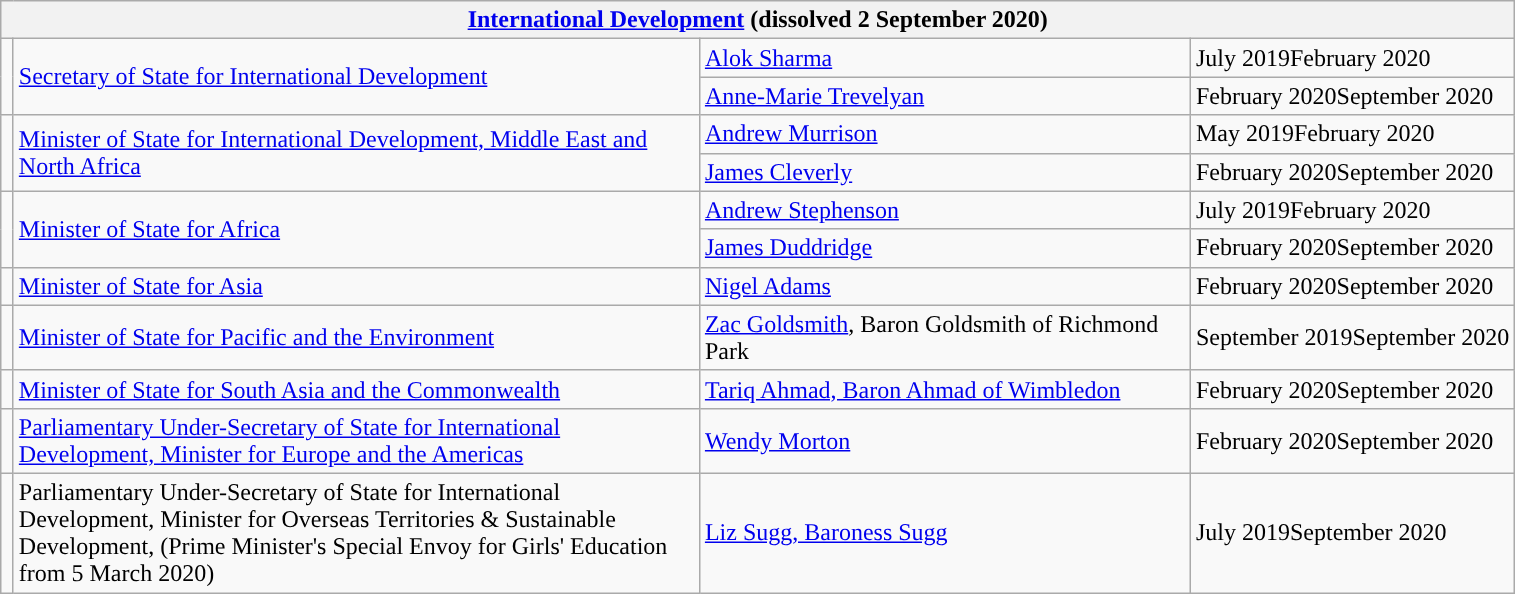<table class="wikitable">
<tr>
<th colspan="4"><a href='#'>International Development</a> (dissolved 2 September 2020)</th>
</tr>
<tr>
<td rowspan=2 style="width: 1px; background: "></td>
<td rowspan=2 style="width: 450px;"><a href='#'>Secretary of State for International Development</a></td>
<td style="width: 320px;"><a href='#'>Alok Sharma</a></td>
<td>July 2019February 2020</td>
</tr>
<tr>
<td><a href='#'>Anne-Marie Trevelyan</a></td>
<td>February 2020September 2020</td>
</tr>
<tr>
<td rowspan=2 style="width: 1px; background: "></td>
<td rowspan=2 style="width: 450px;"><a href='#'>Minister of State for International Development, Middle East and North Africa</a></td>
<td style="width: 320px;"><a href='#'>Andrew Murrison</a> <br></td>
<td>May 2019February 2020</td>
</tr>
<tr>
<td><a href='#'>James Cleverly</a> <br></td>
<td>February 2020September 2020</td>
</tr>
<tr>
<td rowspan=2 style="width: 1px; background: "></td>
<td rowspan=2 style="width: 450px;"><a href='#'>Minister of State for Africa</a></td>
<td style="width: 320px;"><a href='#'>Andrew Stephenson</a> <br></td>
<td>July 2019February 2020</td>
</tr>
<tr>
<td><a href='#'>James Duddridge</a> <br></td>
<td>February 2020September 2020</td>
</tr>
<tr>
<td style="width: 1px; background: "></td>
<td><a href='#'>Minister of State for Asia</a></td>
<td><a href='#'>Nigel Adams</a> <br></td>
<td>February 2020September 2020</td>
</tr>
<tr>
<td style="width: 1px; background: "></td>
<td><a href='#'>Minister of State for Pacific and the Environment</a></td>
<td><a href='#'>Zac Goldsmith</a>, Baron Goldsmith of Richmond Park <br></td>
<td>September 2019September 2020</td>
</tr>
<tr>
<td style="width: 1px; background: "></td>
<td><a href='#'>Minister of State for South Asia and the Commonwealth</a></td>
<td><a href='#'>Tariq Ahmad, Baron Ahmad of Wimbledon</a> <br></td>
<td>February 2020September 2020</td>
</tr>
<tr>
<td style="width: 1px; background: "></td>
<td><a href='#'>Parliamentary Under-Secretary of State for International Development, Minister for Europe and the Americas</a></td>
<td><a href='#'>Wendy Morton</a> <br></td>
<td>February 2020September 2020</td>
</tr>
<tr>
<td style="width: 1px; background: "></td>
<td>Parliamentary Under-Secretary of State for International Development, Minister for Overseas Territories & Sustainable Development, (Prime Minister's Special Envoy for Girls' Education from 5 March 2020)</td>
<td><a href='#'>Liz Sugg, Baroness Sugg</a> </td>
<td>July 2019September 2020</td>
</tr>
</table>
